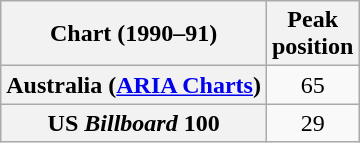<table class="wikitable sortable plainrowheaders" style="text-align:center">
<tr>
<th scope="col">Chart (1990–91)</th>
<th scope="col">Peak<br>position</th>
</tr>
<tr>
<th scope="row">Australia (<a href='#'>ARIA Charts</a>)</th>
<td>65</td>
</tr>
<tr>
<th scope="row">US <em>Billboard</em> 100</th>
<td>29</td>
</tr>
</table>
